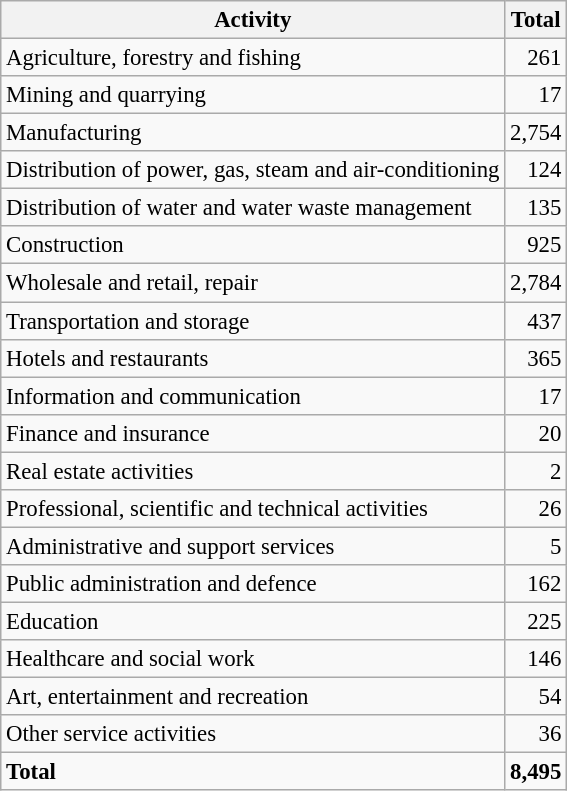<table class="wikitable sortable" style="font-size:95%;">
<tr>
<th>Activity</th>
<th>Total</th>
</tr>
<tr>
<td>Agriculture, forestry and fishing</td>
<td align="right">261</td>
</tr>
<tr>
<td>Mining and quarrying</td>
<td align="right">17</td>
</tr>
<tr>
<td>Manufacturing</td>
<td align="right">2,754</td>
</tr>
<tr>
<td>Distribution of power, gas, steam and air-conditioning</td>
<td align="right">124</td>
</tr>
<tr>
<td>Distribution of water and water waste management</td>
<td align="right">135</td>
</tr>
<tr>
<td>Construction</td>
<td align="right">925</td>
</tr>
<tr>
<td>Wholesale and retail, repair</td>
<td align="right">2,784</td>
</tr>
<tr>
<td>Transportation and storage</td>
<td align="right">437</td>
</tr>
<tr>
<td>Hotels and restaurants</td>
<td align="right">365</td>
</tr>
<tr>
<td>Information and communication</td>
<td align="right">17</td>
</tr>
<tr>
<td>Finance and insurance</td>
<td align="right">20</td>
</tr>
<tr>
<td>Real estate activities</td>
<td align="right">2</td>
</tr>
<tr>
<td>Professional, scientific and technical activities</td>
<td align="right">26</td>
</tr>
<tr>
<td>Administrative and support services</td>
<td align="right">5</td>
</tr>
<tr>
<td>Public administration and defence</td>
<td align="right">162</td>
</tr>
<tr>
<td>Education</td>
<td align="right">225</td>
</tr>
<tr>
<td>Healthcare and social work</td>
<td align="right">146</td>
</tr>
<tr>
<td>Art, entertainment and recreation</td>
<td align="right">54</td>
</tr>
<tr>
<td>Other service activities</td>
<td align="right">36</td>
</tr>
<tr class="sortbottom">
<td><strong>Total</strong></td>
<td align="right"><strong>8,495</strong></td>
</tr>
</table>
